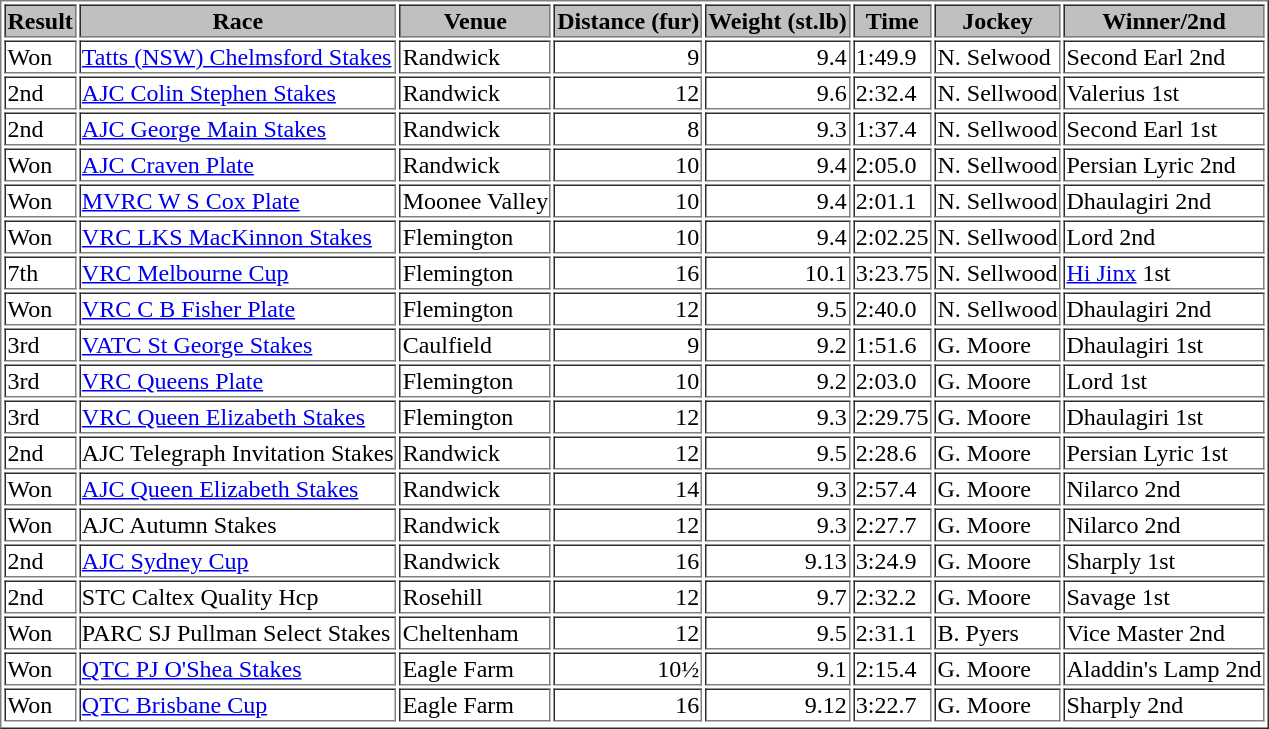<table border="1">
<tr style="background:silver; color:black">
<th>Result</th>
<th>Race</th>
<th>Venue</th>
<th>Distance (fur)</th>
<th>Weight (st.lb)</th>
<th>Time</th>
<th>Jockey</th>
<th>Winner/2nd</th>
</tr>
<tr>
<td>Won</td>
<td><a href='#'>Tatts (NSW) Chelmsford Stakes</a></td>
<td>Randwick</td>
<td align="right">9</td>
<td align="right">9.4</td>
<td>1:49.9</td>
<td>N. Selwood</td>
<td>Second Earl 2nd</td>
</tr>
<tr>
<td>2nd</td>
<td><a href='#'>AJC Colin Stephen Stakes</a></td>
<td>Randwick</td>
<td align="right">12</td>
<td align="right">9.6</td>
<td>2:32.4</td>
<td>N. Sellwood</td>
<td>Valerius 1st</td>
</tr>
<tr>
<td>2nd</td>
<td><a href='#'>AJC George Main Stakes</a></td>
<td>Randwick</td>
<td align="right">8</td>
<td align="right">9.3</td>
<td>1:37.4</td>
<td>N. Sellwood</td>
<td>Second Earl 1st</td>
</tr>
<tr>
<td>Won</td>
<td><a href='#'>AJC Craven Plate</a></td>
<td>Randwick</td>
<td align="right">10</td>
<td align="right">9.4</td>
<td>2:05.0</td>
<td>N. Sellwood</td>
<td>Persian Lyric 2nd</td>
</tr>
<tr>
<td>Won</td>
<td><a href='#'>MVRC W S Cox Plate</a></td>
<td>Moonee Valley</td>
<td align="right">10</td>
<td align="right">9.4</td>
<td>2:01.1</td>
<td>N. Sellwood</td>
<td>Dhaulagiri 2nd</td>
</tr>
<tr>
<td>Won</td>
<td><a href='#'>VRC LKS MacKinnon Stakes</a></td>
<td>Flemington</td>
<td align="right">10</td>
<td align="right">9.4</td>
<td>2:02.25</td>
<td>N. Sellwood</td>
<td>Lord 2nd</td>
</tr>
<tr>
<td>7th</td>
<td><a href='#'>VRC Melbourne Cup</a></td>
<td>Flemington</td>
<td align="right">16</td>
<td align="right">10.1</td>
<td>3:23.75</td>
<td>N. Sellwood</td>
<td><a href='#'>Hi Jinx</a> 1st</td>
</tr>
<tr>
<td>Won</td>
<td><a href='#'>VRC C B Fisher Plate</a></td>
<td>Flemington</td>
<td align="right">12</td>
<td align="right">9.5</td>
<td>2:40.0</td>
<td>N. Sellwood</td>
<td>Dhaulagiri 2nd</td>
</tr>
<tr>
<td>3rd</td>
<td><a href='#'>VATC St George Stakes</a></td>
<td>Caulfield</td>
<td align="right">9</td>
<td align="right">9.2</td>
<td>1:51.6</td>
<td>G. Moore</td>
<td>Dhaulagiri 1st</td>
</tr>
<tr>
<td>3rd</td>
<td><a href='#'>VRC Queens Plate</a></td>
<td>Flemington</td>
<td align="right">10</td>
<td align="right">9.2</td>
<td>2:03.0</td>
<td>G. Moore</td>
<td>Lord 1st</td>
</tr>
<tr>
<td>3rd</td>
<td><a href='#'>VRC Queen Elizabeth Stakes</a></td>
<td>Flemington</td>
<td align="right">12</td>
<td align="right">9.3</td>
<td>2:29.75</td>
<td>G. Moore</td>
<td>Dhaulagiri 1st</td>
</tr>
<tr>
<td>2nd</td>
<td>AJC Telegraph Invitation Stakes</td>
<td>Randwick</td>
<td align="right">12</td>
<td align="right">9.5</td>
<td>2:28.6</td>
<td>G. Moore</td>
<td>Persian Lyric 1st</td>
</tr>
<tr>
<td>Won</td>
<td><a href='#'>AJC Queen Elizabeth Stakes</a></td>
<td>Randwick</td>
<td align="right">14</td>
<td align="right">9.3</td>
<td>2:57.4</td>
<td>G. Moore</td>
<td>Nilarco 2nd</td>
</tr>
<tr>
<td>Won</td>
<td>AJC Autumn Stakes</td>
<td>Randwick</td>
<td align="right">12</td>
<td align="right">9.3</td>
<td>2:27.7</td>
<td>G. Moore</td>
<td>Nilarco 2nd</td>
</tr>
<tr>
<td>2nd</td>
<td><a href='#'>AJC Sydney Cup</a></td>
<td>Randwick</td>
<td align="right">16</td>
<td align="right">9.13</td>
<td>3:24.9</td>
<td>G. Moore</td>
<td>Sharply 1st</td>
</tr>
<tr>
<td>2nd</td>
<td>STC Caltex Quality Hcp</td>
<td>Rosehill</td>
<td align="right">12</td>
<td align="right">9.7</td>
<td>2:32.2</td>
<td>G. Moore</td>
<td>Savage 1st</td>
</tr>
<tr>
<td>Won</td>
<td>PARC SJ Pullman Select Stakes</td>
<td>Cheltenham</td>
<td align="right">12</td>
<td align="right">9.5</td>
<td>2:31.1</td>
<td>B. Pyers</td>
<td>Vice Master 2nd</td>
</tr>
<tr>
<td>Won</td>
<td><a href='#'>QTC PJ O'Shea Stakes</a></td>
<td>Eagle Farm</td>
<td align="right">10½</td>
<td align="right">9.1</td>
<td>2:15.4</td>
<td>G. Moore</td>
<td>Aladdin's Lamp 2nd</td>
</tr>
<tr>
<td>Won</td>
<td><a href='#'>QTC Brisbane Cup</a></td>
<td>Eagle Farm</td>
<td align="right">16</td>
<td align="right">9.12</td>
<td>3:22.7</td>
<td>G. Moore</td>
<td>Sharply 2nd</td>
</tr>
<tr>
</tr>
</table>
